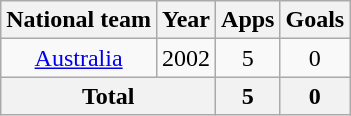<table class="wikitable" style="text-align:center">
<tr>
<th>National team</th>
<th>Year</th>
<th>Apps</th>
<th>Goals</th>
</tr>
<tr>
<td><a href='#'>Australia</a></td>
<td>2002</td>
<td>5</td>
<td>0</td>
</tr>
<tr>
<th colspan="2">Total</th>
<th>5</th>
<th>0</th>
</tr>
</table>
